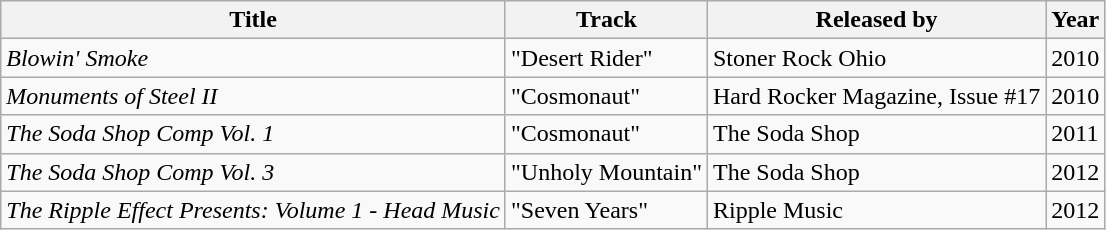<table class="wikitable">
<tr>
<th>Title</th>
<th>Track</th>
<th>Released by</th>
<th>Year</th>
</tr>
<tr>
<td><em>Blowin' Smoke</em></td>
<td>"Desert Rider"</td>
<td>Stoner Rock Ohio</td>
<td>2010</td>
</tr>
<tr>
<td><em>Monuments of Steel II</em></td>
<td>"Cosmonaut"</td>
<td>Hard Rocker Magazine, Issue #17</td>
<td>2010</td>
</tr>
<tr>
<td><em>The Soda Shop Comp Vol. 1</em></td>
<td>"Cosmonaut"</td>
<td>The Soda Shop</td>
<td>2011</td>
</tr>
<tr>
<td><em>The Soda Shop Comp Vol. 3</em></td>
<td>"Unholy Mountain"</td>
<td>The Soda Shop</td>
<td>2012</td>
</tr>
<tr>
<td><em>The Ripple Effect Presents: Volume 1 - Head Music</em></td>
<td>"Seven Years"</td>
<td>Ripple Music</td>
<td>2012</td>
</tr>
</table>
